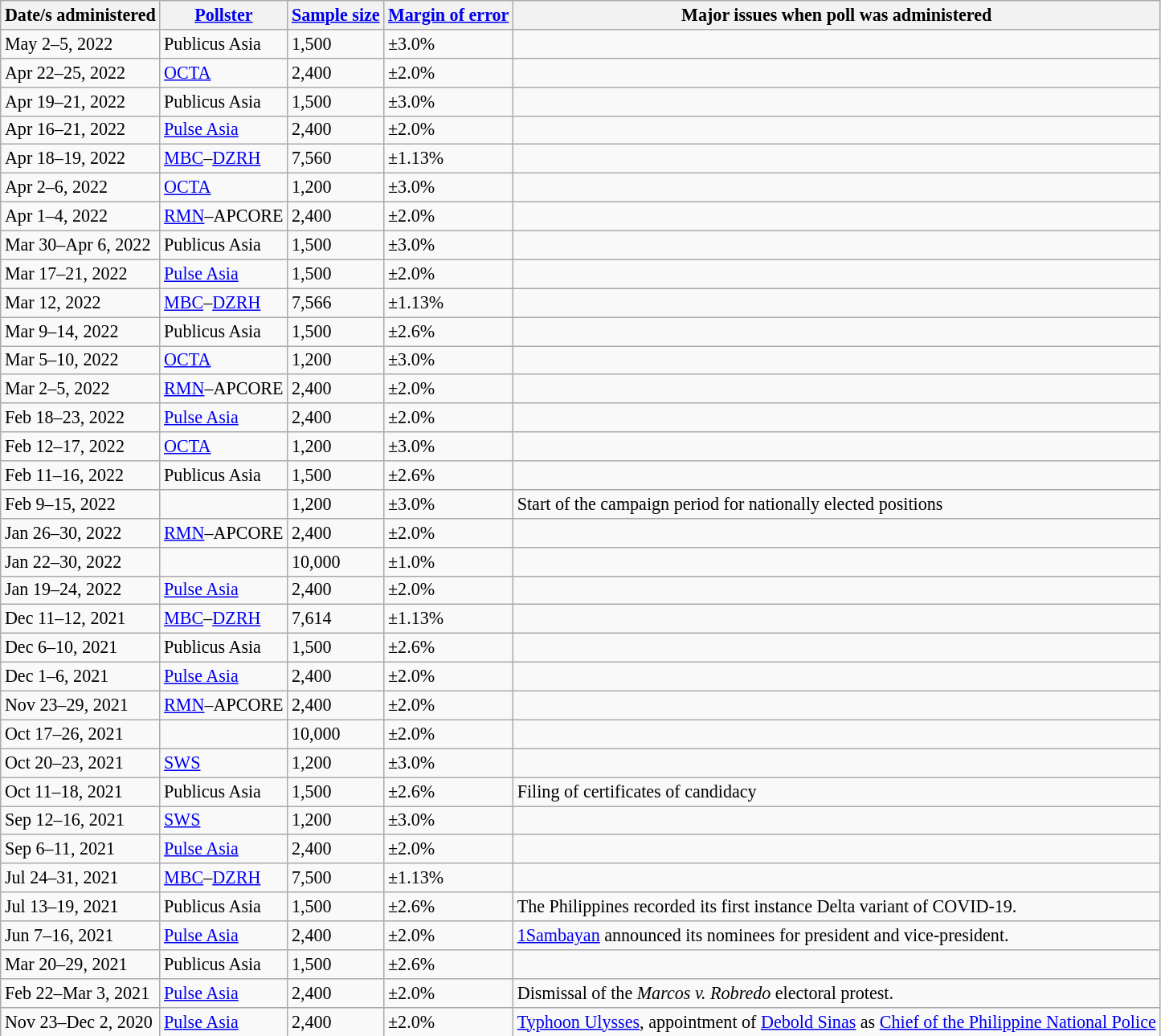<table class="wikitable sortable" style="font-size:92%;">
<tr>
<th>Date/s administered</th>
<th><a href='#'>Pollster</a></th>
<th><a href='#'>Sample size</a></th>
<th><a href='#'>Margin of error</a></th>
<th>Major issues when poll was administered</th>
</tr>
<tr>
<td>May 2–5, 2022</td>
<td>Publicus Asia</td>
<td>1,500</td>
<td>±3.0%</td>
<td></td>
</tr>
<tr>
<td>Apr 22–25, 2022</td>
<td><a href='#'>OCTA</a></td>
<td>2,400</td>
<td>±2.0%</td>
<td></td>
</tr>
<tr>
<td>Apr 19–21, 2022</td>
<td>Publicus Asia</td>
<td>1,500</td>
<td>±3.0%</td>
<td></td>
</tr>
<tr>
<td>Apr 16–21, 2022</td>
<td><a href='#'>Pulse Asia</a></td>
<td>2,400</td>
<td>±2.0%</td>
<td></td>
</tr>
<tr>
<td>Apr 18–19, 2022</td>
<td><a href='#'>MBC</a>–<a href='#'>DZRH</a></td>
<td>7,560</td>
<td>±1.13%</td>
<td></td>
</tr>
<tr>
<td>Apr 2–6, 2022</td>
<td><a href='#'>OCTA</a></td>
<td>1,200</td>
<td>±3.0%</td>
<td></td>
</tr>
<tr>
<td>Apr 1–4, 2022</td>
<td><a href='#'>RMN</a>–APCORE</td>
<td>2,400</td>
<td>±2.0%</td>
<td></td>
</tr>
<tr>
<td>Mar 30–Apr 6, 2022</td>
<td>Publicus Asia</td>
<td>1,500</td>
<td>±3.0%</td>
<td></td>
</tr>
<tr>
<td>Mar 17–21, 2022</td>
<td><a href='#'>Pulse Asia</a></td>
<td>1,500</td>
<td>±2.0%</td>
<td></td>
</tr>
<tr>
<td>Mar 12, 2022</td>
<td><a href='#'>MBC</a>–<a href='#'>DZRH</a></td>
<td>7,566</td>
<td>±1.13%</td>
<td></td>
</tr>
<tr>
<td>Mar 9–14, 2022</td>
<td>Publicus Asia</td>
<td>1,500</td>
<td>±2.6%</td>
<td></td>
</tr>
<tr>
<td>Mar 5–10, 2022</td>
<td><a href='#'>OCTA</a></td>
<td>1,200</td>
<td>±3.0%</td>
<td></td>
</tr>
<tr>
<td>Mar 2–5, 2022</td>
<td><a href='#'>RMN</a>–APCORE</td>
<td>2,400</td>
<td>±2.0%</td>
<td></td>
</tr>
<tr>
<td>Feb 18–23, 2022</td>
<td><a href='#'>Pulse Asia</a></td>
<td>2,400</td>
<td>±2.0%</td>
<td></td>
</tr>
<tr>
<td>Feb 12–17, 2022</td>
<td><a href='#'>OCTA</a></td>
<td>1,200</td>
<td>±3.0%</td>
<td></td>
</tr>
<tr>
<td>Feb 11–16, 2022</td>
<td>Publicus Asia</td>
<td>1,500</td>
<td>±2.6%</td>
<td></td>
</tr>
<tr>
<td>Feb 9–15, 2022</td>
<td></td>
<td>1,200</td>
<td>±3.0%</td>
<td>Start of the campaign period for nationally elected positions</td>
</tr>
<tr>
<td>Jan 26–30, 2022</td>
<td><a href='#'>RMN</a>–APCORE</td>
<td>2,400</td>
<td>±2.0%</td>
<td></td>
</tr>
<tr>
<td>Jan 22–30, 2022</td>
<td></td>
<td>10,000</td>
<td>±1.0%</td>
<td></td>
</tr>
<tr>
<td>Jan 19–24, 2022</td>
<td><a href='#'>Pulse Asia</a></td>
<td>2,400</td>
<td>±2.0%</td>
<td></td>
</tr>
<tr>
<td>Dec 11–12, 2021</td>
<td><a href='#'>MBC</a>–<a href='#'>DZRH</a></td>
<td>7,614</td>
<td>±1.13%</td>
<td></td>
</tr>
<tr>
<td>Dec 6–10, 2021</td>
<td>Publicus Asia</td>
<td>1,500</td>
<td>±2.6%</td>
<td></td>
</tr>
<tr>
<td>Dec 1–6, 2021</td>
<td><a href='#'>Pulse Asia</a></td>
<td>2,400</td>
<td>±2.0%</td>
<td></td>
</tr>
<tr>
<td>Nov 23–29, 2021</td>
<td><a href='#'>RMN</a>–APCORE</td>
<td>2,400</td>
<td>±2.0%</td>
<td></td>
</tr>
<tr>
<td>Oct 17–26, 2021</td>
<td></td>
<td>10,000</td>
<td>±2.0%</td>
<td></td>
</tr>
<tr>
<td>Oct 20–23, 2021</td>
<td><a href='#'>SWS</a></td>
<td>1,200</td>
<td>±3.0%</td>
<td></td>
</tr>
<tr>
<td>Oct 11–18, 2021</td>
<td>Publicus Asia</td>
<td>1,500</td>
<td>±2.6%</td>
<td>Filing of certificates of candidacy</td>
</tr>
<tr>
<td>Sep 12–16, 2021</td>
<td><a href='#'>SWS</a></td>
<td>1,200</td>
<td>±3.0%</td>
<td></td>
</tr>
<tr>
<td>Sep 6–11, 2021</td>
<td><a href='#'>Pulse Asia</a></td>
<td>2,400</td>
<td>±2.0%</td>
<td></td>
</tr>
<tr>
<td>Jul 24–31, 2021</td>
<td><a href='#'>MBC</a>–<a href='#'>DZRH</a></td>
<td>7,500</td>
<td>±1.13%</td>
<td></td>
</tr>
<tr>
<td>Jul 13–19, 2021</td>
<td>Publicus Asia</td>
<td>1,500</td>
<td>±2.6%</td>
<td>The Philippines recorded its first instance Delta variant of COVID-19.</td>
</tr>
<tr>
<td>Jun 7–16, 2021</td>
<td><a href='#'>Pulse Asia</a></td>
<td>2,400</td>
<td>±2.0%</td>
<td><a href='#'>1Sambayan</a> announced its nominees for president and vice-president.</td>
</tr>
<tr>
<td>Mar 20–29, 2021</td>
<td>Publicus Asia</td>
<td>1,500</td>
<td>±2.6%</td>
<td></td>
</tr>
<tr>
<td>Feb 22–Mar 3, 2021</td>
<td><a href='#'>Pulse Asia</a></td>
<td>2,400</td>
<td>±2.0%</td>
<td>Dismissal of the <em>Marcos v. Robredo</em> electoral protest.</td>
</tr>
<tr>
<td>Nov 23–Dec 2, 2020</td>
<td><a href='#'>Pulse Asia</a></td>
<td>2,400</td>
<td>±2.0%</td>
<td><a href='#'>Typhoon Ulysses</a>, appointment of <a href='#'>Debold Sinas</a> as <a href='#'>Chief of the Philippine National Police</a></td>
</tr>
</table>
